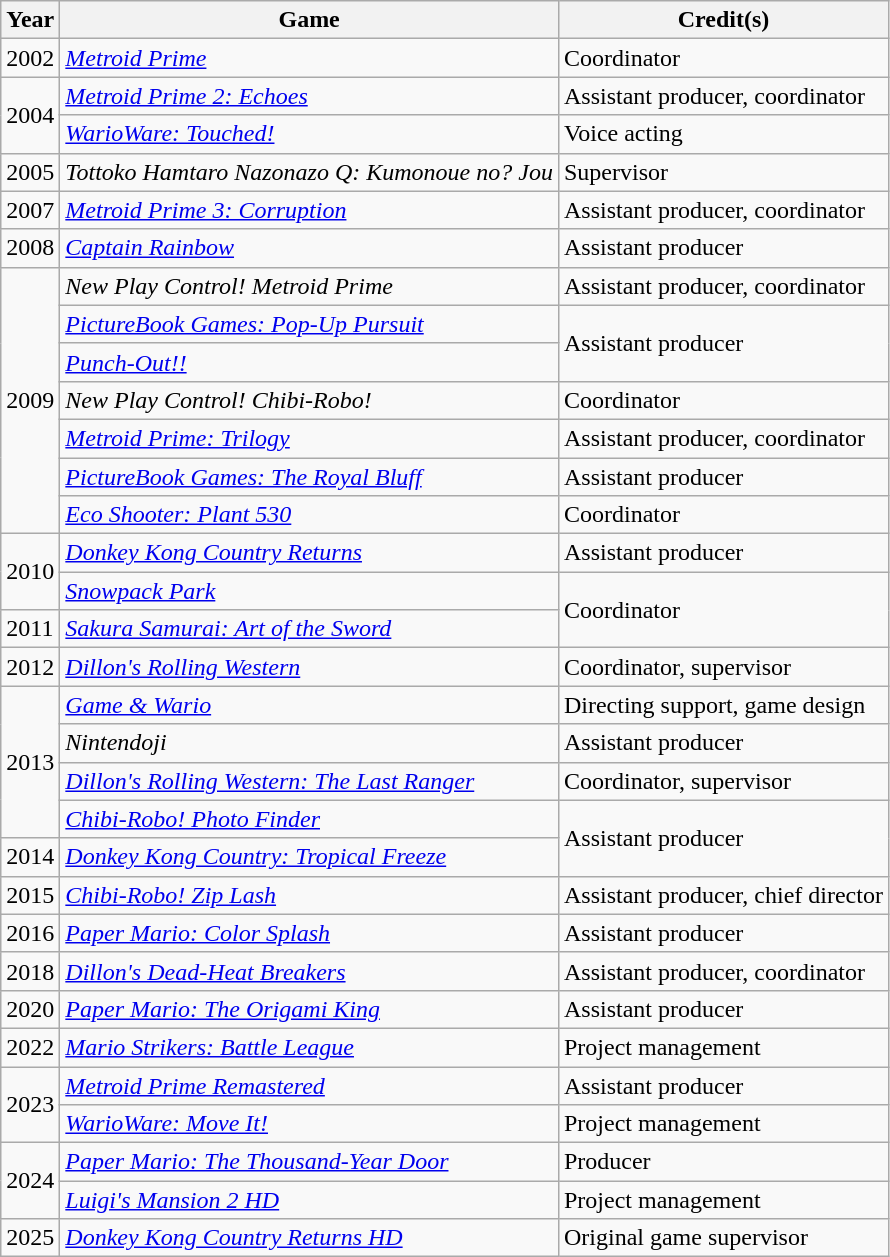<table class="wikitable sortable">
<tr>
<th>Year</th>
<th>Game</th>
<th>Credit(s)</th>
</tr>
<tr>
<td>2002</td>
<td><em><a href='#'>Metroid Prime</a></em></td>
<td>Coordinator</td>
</tr>
<tr>
<td rowspan="2">2004</td>
<td><em><a href='#'>Metroid Prime 2: Echoes</a></em></td>
<td>Assistant producer, coordinator</td>
</tr>
<tr>
<td><em><a href='#'>WarioWare: Touched!</a></em></td>
<td>Voice acting</td>
</tr>
<tr>
<td>2005</td>
<td><em>Tottoko Hamtaro Nazonazo Q: Kumonoue no? Jou</em></td>
<td>Supervisor</td>
</tr>
<tr>
<td>2007</td>
<td><em><a href='#'>Metroid Prime 3: Corruption</a></em></td>
<td>Assistant producer, coordinator</td>
</tr>
<tr>
<td>2008</td>
<td><em><a href='#'>Captain Rainbow</a></em></td>
<td>Assistant producer</td>
</tr>
<tr>
<td rowspan="7">2009</td>
<td><em>New Play Control! Metroid Prime</em></td>
<td>Assistant producer, coordinator</td>
</tr>
<tr>
<td><em><a href='#'>PictureBook Games: Pop-Up Pursuit</a></em></td>
<td rowspan="2">Assistant producer</td>
</tr>
<tr>
<td><a href='#'><em>Punch-Out!!</em></a></td>
</tr>
<tr>
<td><em>New Play Control! Chibi-Robo!</em></td>
<td>Coordinator</td>
</tr>
<tr>
<td><em><a href='#'>Metroid Prime: Trilogy</a></em></td>
<td>Assistant producer, coordinator</td>
</tr>
<tr>
<td><em><a href='#'>PictureBook Games: The Royal Bluff</a></em></td>
<td>Assistant producer</td>
</tr>
<tr>
<td><em><a href='#'>Eco Shooter: Plant 530</a></em></td>
<td>Coordinator</td>
</tr>
<tr>
<td rowspan="2">2010</td>
<td><em><a href='#'>Donkey Kong Country Returns</a></em></td>
<td>Assistant producer</td>
</tr>
<tr>
<td><em><a href='#'>Snowpack Park</a></em></td>
<td rowspan="2">Coordinator</td>
</tr>
<tr>
<td>2011</td>
<td><em><a href='#'>Sakura Samurai: Art of the Sword</a></em></td>
</tr>
<tr>
<td>2012</td>
<td><em><a href='#'>Dillon's Rolling Western</a></em></td>
<td>Coordinator, supervisor</td>
</tr>
<tr>
<td rowspan="4">2013</td>
<td><em><a href='#'>Game & Wario</a></em></td>
<td>Directing support, game design</td>
</tr>
<tr>
<td><em>Nintendoji</em></td>
<td>Assistant producer</td>
</tr>
<tr>
<td><em><a href='#'>Dillon's Rolling Western: The Last Ranger</a></em></td>
<td>Coordinator, supervisor</td>
</tr>
<tr>
<td><em><a href='#'>Chibi-Robo! Photo Finder</a></em></td>
<td rowspan="2">Assistant producer</td>
</tr>
<tr>
<td>2014</td>
<td><em><a href='#'>Donkey Kong Country: Tropical Freeze</a></em></td>
</tr>
<tr>
<td>2015</td>
<td><em><a href='#'>Chibi-Robo! Zip Lash</a></em></td>
<td>Assistant producer, chief director</td>
</tr>
<tr>
<td>2016</td>
<td><em><a href='#'>Paper Mario: Color Splash</a></em></td>
<td>Assistant producer</td>
</tr>
<tr>
<td>2018</td>
<td><em><a href='#'>Dillon's Dead-Heat Breakers</a></em></td>
<td>Assistant producer, coordinator</td>
</tr>
<tr>
<td>2020</td>
<td><em><a href='#'>Paper Mario: The Origami King</a></em></td>
<td>Assistant producer</td>
</tr>
<tr>
<td>2022</td>
<td><em><a href='#'>Mario Strikers: Battle League</a></em></td>
<td>Project management</td>
</tr>
<tr>
<td rowspan="2">2023</td>
<td><em><a href='#'>Metroid Prime Remastered</a></em></td>
<td>Assistant producer</td>
</tr>
<tr>
<td><em><a href='#'>WarioWare: Move It!</a></em></td>
<td>Project management</td>
</tr>
<tr>
<td rowspan="2">2024</td>
<td><em><a href='#'>Paper Mario: The Thousand-Year Door</a></em></td>
<td>Producer</td>
</tr>
<tr>
<td><em><a href='#'>Luigi's Mansion 2 HD</a></em></td>
<td>Project management</td>
</tr>
<tr>
<td>2025</td>
<td><em><a href='#'>Donkey Kong Country Returns HD</a></em></td>
<td>Original game supervisor</td>
</tr>
</table>
